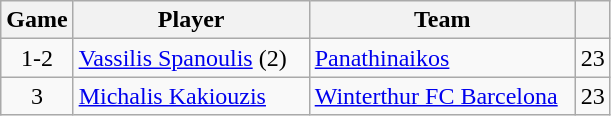<table class="wikitable sortable" style="text-align: center;">
<tr>
<th style="text-align:center;">Game</th>
<th style="text-align:center; width:150px;">Player</th>
<th style="text-align:center; width:170px;">Team</th>
<th style="text-align:center;"></th>
</tr>
<tr>
<td>1-2</td>
<td align="left"> <a href='#'>Vassilis Spanoulis</a> (2)</td>
<td align="left"> <a href='#'>Panathinaikos</a></td>
<td>23</td>
</tr>
<tr>
<td>3</td>
<td align="left"> <a href='#'>Michalis Kakiouzis</a></td>
<td align="left"> <a href='#'>Winterthur FC Barcelona</a></td>
<td>23</td>
</tr>
</table>
